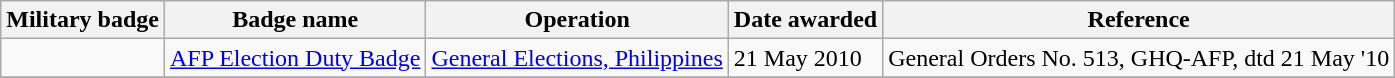<table class="wikitable">
<tr>
<th>Military badge</th>
<th>Badge name</th>
<th>Operation</th>
<th>Date awarded</th>
<th>Reference</th>
</tr>
<tr>
<td></td>
<td><a href='#'>AFP Election Duty Badge</a></td>
<td><a href='#'>General Elections, Philippines</a></td>
<td>21 May 2010</td>
<td>General Orders No. 513, GHQ-AFP, dtd 21 May '10</td>
</tr>
<tr>
</tr>
</table>
